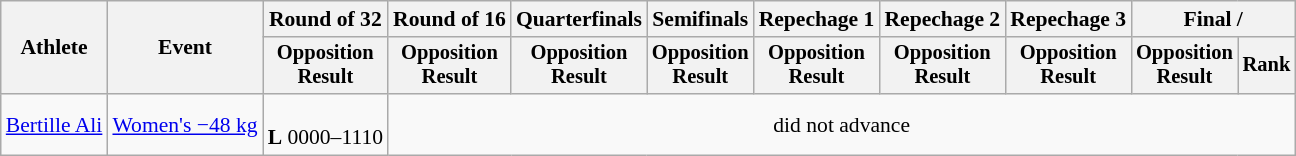<table class="wikitable" style="font-size:90%">
<tr>
<th rowspan="2">Athlete</th>
<th rowspan="2">Event</th>
<th>Round of 32</th>
<th>Round of 16</th>
<th>Quarterfinals</th>
<th>Semifinals</th>
<th>Repechage 1</th>
<th>Repechage 2</th>
<th>Repechage 3</th>
<th colspan=2>Final / </th>
</tr>
<tr style="font-size:95%">
<th>Opposition<br>Result</th>
<th>Opposition<br>Result</th>
<th>Opposition<br>Result</th>
<th>Opposition<br>Result</th>
<th>Opposition<br>Result</th>
<th>Opposition<br>Result</th>
<th>Opposition<br>Result</th>
<th>Opposition<br>Result</th>
<th>Rank</th>
</tr>
<tr align=center>
<td align=left><a href='#'>Bertille Ali</a></td>
<td align=left><a href='#'>Women's −48 kg</a></td>
<td><br><strong>L</strong> 0000–1110</td>
<td colspan=8>did not advance</td>
</tr>
</table>
